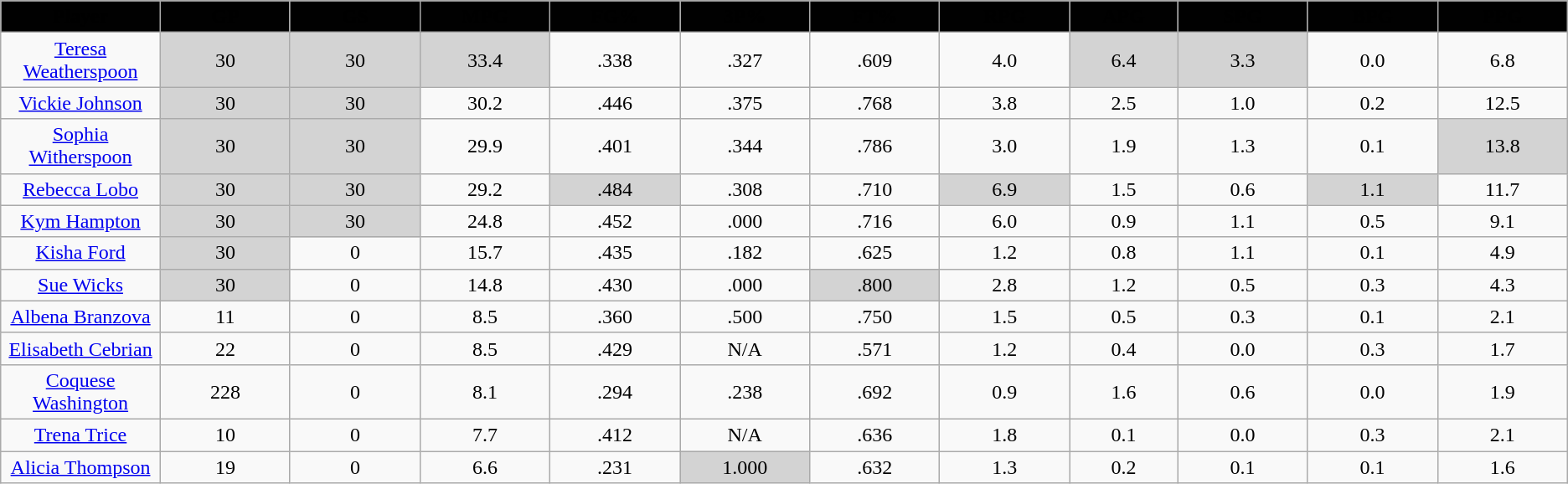<table class="wikitable sortable" style="text-align:center;">
<tr>
<th style="background: #010101" width="6%"><span>Player</span></th>
<th style="background: #010101" width="6%"><span>GP</span></th>
<th style="background: #010101" width="6%"><span>GS</span></th>
<th style="background: #010101" width="6%"><span>MPG</span></th>
<th style="background: #010101" width="6%"><span>FG%</span></th>
<th style="background: #010101" width="6%"><span>3P%</span></th>
<th style="background: #010101" width="6%"><span>FT%</span></th>
<th style="background: #010101" width="6%"><span>RPG</span></th>
<th style="background: #010101" width="5%"><span>APG</span></th>
<th style="background: #010101" width="6%"><span>SPG</span></th>
<th style="background: #010101" width="6%"><span>BPG</span></th>
<th style="background: #010101" width="6%"><span>PPG</span></th>
</tr>
<tr>
<td><a href='#'>Teresa Weatherspoon</a></td>
<td style="background:#D3D3D3;">30</td>
<td style="background:#D3D3D3;">30</td>
<td style="background:#D3D3D3;">33.4</td>
<td>.338</td>
<td>.327</td>
<td>.609</td>
<td>4.0</td>
<td style="background:#D3D3D3;">6.4</td>
<td style="background:#D3D3D3;">3.3</td>
<td>0.0</td>
<td>6.8</td>
</tr>
<tr>
<td><a href='#'>Vickie Johnson</a></td>
<td style="background:#D3D3D3;">30</td>
<td style="background:#D3D3D3;">30</td>
<td>30.2</td>
<td>.446</td>
<td>.375</td>
<td>.768</td>
<td>3.8</td>
<td>2.5</td>
<td>1.0</td>
<td>0.2</td>
<td>12.5</td>
</tr>
<tr>
<td><a href='#'>Sophia Witherspoon</a></td>
<td style="background:#D3D3D3;">30</td>
<td style="background:#D3D3D3;">30</td>
<td>29.9</td>
<td>.401</td>
<td>.344</td>
<td>.786</td>
<td>3.0</td>
<td>1.9</td>
<td>1.3</td>
<td>0.1</td>
<td style="background:#D3D3D3;">13.8</td>
</tr>
<tr>
<td><a href='#'>Rebecca Lobo</a></td>
<td style="background:#D3D3D3;">30</td>
<td style="background:#D3D3D3;">30</td>
<td>29.2</td>
<td style="background:#D3D3D3;">.484</td>
<td>.308</td>
<td>.710</td>
<td style="background:#D3D3D3;">6.9</td>
<td>1.5</td>
<td>0.6</td>
<td style="background:#D3D3D3;">1.1</td>
<td>11.7</td>
</tr>
<tr>
<td><a href='#'>Kym Hampton</a></td>
<td style="background:#D3D3D3;">30</td>
<td style="background:#D3D3D3;">30</td>
<td>24.8</td>
<td>.452</td>
<td>.000</td>
<td>.716</td>
<td>6.0</td>
<td>0.9</td>
<td>1.1</td>
<td>0.5</td>
<td>9.1</td>
</tr>
<tr>
<td><a href='#'>Kisha Ford</a></td>
<td style="background:#D3D3D3;">30</td>
<td>0</td>
<td>15.7</td>
<td>.435</td>
<td>.182</td>
<td>.625</td>
<td>1.2</td>
<td>0.8</td>
<td>1.1</td>
<td>0.1</td>
<td>4.9</td>
</tr>
<tr>
<td><a href='#'>Sue Wicks</a></td>
<td style="background:#D3D3D3;">30</td>
<td>0</td>
<td>14.8</td>
<td>.430</td>
<td>.000</td>
<td style="background:#D3D3D3;">.800</td>
<td>2.8</td>
<td>1.2</td>
<td>0.5</td>
<td>0.3</td>
<td>4.3</td>
</tr>
<tr>
<td><a href='#'>Albena Branzova</a></td>
<td>11</td>
<td>0</td>
<td>8.5</td>
<td>.360</td>
<td>.500</td>
<td>.750</td>
<td>1.5</td>
<td>0.5</td>
<td>0.3</td>
<td>0.1</td>
<td>2.1</td>
</tr>
<tr>
<td><a href='#'>Elisabeth Cebrian</a></td>
<td>22</td>
<td>0</td>
<td>8.5</td>
<td>.429</td>
<td>N/A</td>
<td>.571</td>
<td>1.2</td>
<td>0.4</td>
<td>0.0</td>
<td>0.3</td>
<td>1.7</td>
</tr>
<tr>
<td><a href='#'>Coquese Washington</a></td>
<td>228</td>
<td>0</td>
<td>8.1</td>
<td>.294</td>
<td>.238</td>
<td>.692</td>
<td>0.9</td>
<td>1.6</td>
<td>0.6</td>
<td>0.0</td>
<td>1.9</td>
</tr>
<tr>
<td><a href='#'>Trena Trice</a></td>
<td>10</td>
<td>0</td>
<td>7.7</td>
<td>.412</td>
<td>N/A</td>
<td>.636</td>
<td>1.8</td>
<td>0.1</td>
<td>0.0</td>
<td>0.3</td>
<td>2.1</td>
</tr>
<tr>
<td><a href='#'>Alicia Thompson</a></td>
<td>19</td>
<td>0</td>
<td>6.6</td>
<td>.231</td>
<td style="background:#D3D3D3;">1.000</td>
<td>.632</td>
<td>1.3</td>
<td>0.2</td>
<td>0.1</td>
<td>0.1</td>
<td>1.6</td>
</tr>
</table>
